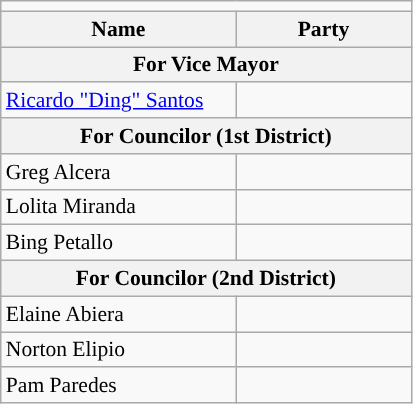<table class="wikitable" style="font-size:90%">
<tr>
<td colspan="4" style="color:inherit;background:"></td>
</tr>
<tr>
<th width="150px">Name</th>
<th colspan="2" width="110px">Party</th>
</tr>
<tr>
<th colspan="3">For Vice Mayor</th>
</tr>
<tr>
<td><a href='#'>Ricardo "Ding" Santos</a></td>
<td></td>
</tr>
<tr>
<th colspan="3">For Councilor (1st District)</th>
</tr>
<tr>
<td>Greg Alcera</td>
<td></td>
</tr>
<tr>
<td>Lolita Miranda</td>
<td></td>
</tr>
<tr>
<td>Bing Petallo</td>
<td></td>
</tr>
<tr>
<th colspan="3">For Councilor (2nd District)</th>
</tr>
<tr>
<td>Elaine Abiera</td>
<td></td>
</tr>
<tr>
<td>Norton Elipio</td>
<td></td>
</tr>
<tr>
<td>Pam Paredes</td>
<td></td>
</tr>
</table>
